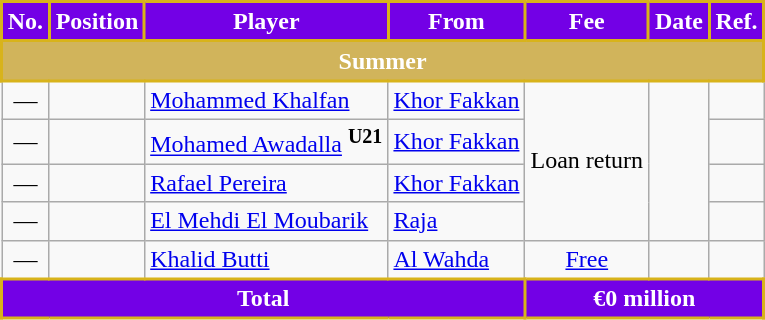<table class="wikitable" style="text-align:center;">
<tr>
<th style="color:#FFFFFF; background:#7300E6; border:2px solid #D8B31B;">No.</th>
<th style="color:#FFFFFF; background:#7300E6; border:2px solid #D8B31B;">Position</th>
<th style="color:#FFFFFF; background:#7300E6; border:2px solid #D8B31B;">Player</th>
<th style="color:#FFFFFF; background:#7300E6; border:2px solid #D8B31B;">From</th>
<th style="color:#FFFFFF; background:#7300E6; border:2px solid #D8B31B;">Fee</th>
<th style="color:#FFFFFF; background:#7300E6; border:2px solid #D8B31B;">Date</th>
<th style="color:#FFFFFF; background:#7300E6; border:2px solid #D8B31B;">Ref.</th>
</tr>
<tr>
<th colspan=7 style="color:#FFFFFF; background:#D1B45B; border:2px solid #D8B31B;">Summer</th>
</tr>
<tr>
<td>—</td>
<td></td>
<td align=left> <a href='#'>Mohammed Khalfan</a></td>
<td align=left> <a href='#'>Khor Fakkan</a></td>
<td rowspan=4>Loan return</td>
<td rowspan=4></td>
</tr>
<tr>
<td>—</td>
<td align=center></td>
<td align=left> <a href='#'>Mohamed Awadalla</a> <sup><strong>U21</strong></sup></td>
<td align=left> <a href='#'>Khor Fakkan</a></td>
<td></td>
</tr>
<tr>
<td>—</td>
<td align=center></td>
<td align=left> <a href='#'>Rafael Pereira</a></td>
<td align=left> <a href='#'>Khor Fakkan</a></td>
</tr>
<tr>
<td>—</td>
<td align=center></td>
<td align=left> <a href='#'>El Mehdi El Moubarik</a></td>
<td align=left> <a href='#'>Raja</a></td>
<td></td>
</tr>
<tr>
<td>—</td>
<td align=center></td>
<td align=left> <a href='#'>Khalid Butti</a></td>
<td align=left> <a href='#'>Al Wahda</a></td>
<td><a href='#'>Free</a></td>
<td></td>
<td></td>
</tr>
<tr>
<th colspan="4" style="color:#FFFFFF; background:#7300E6; border:2px solid #D8B31B;">Total</th>
<th colspan="3" style="color:#FFFFFF; background:#7300E6; border:2px solid #D8B31B;">€0 million</th>
</tr>
</table>
